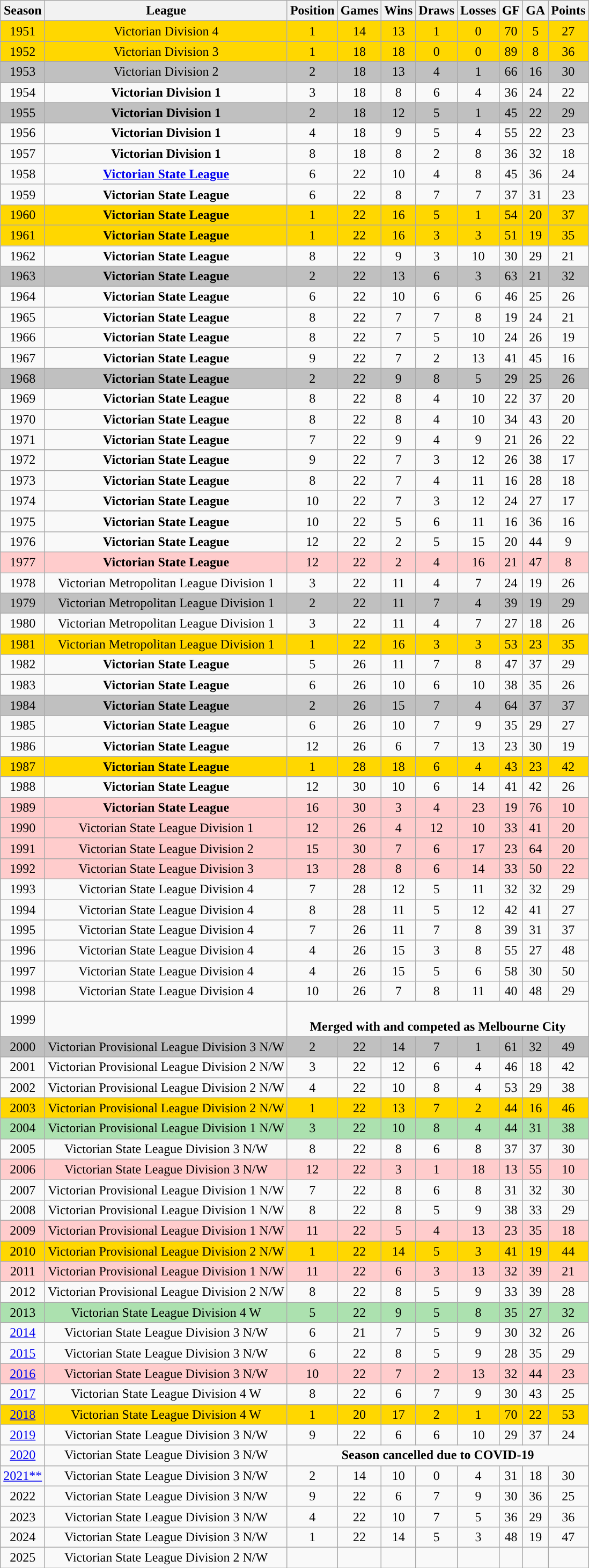<table class="wikitable" style="text-align:center; margin-left:1em; font-size:100%; float:down">
<tr>
<th>Season</th>
<th>League</th>
<th>Position</th>
<th>Games</th>
<th>Wins</th>
<th>Draws</th>
<th>Losses</th>
<th>GF</th>
<th>GA</th>
<th>Points</th>
</tr>
<tr bgcolor="#ffd700">
<td>1951</td>
<td>Victorian Division 4</td>
<td>1</td>
<td>14</td>
<td>13</td>
<td>1</td>
<td>0</td>
<td>70</td>
<td>5</td>
<td>27</td>
</tr>
<tr bgcolor="#ffd700">
<td>1952</td>
<td>Victorian Division 3</td>
<td>1</td>
<td>18</td>
<td>18</td>
<td>0</td>
<td>0</td>
<td>89</td>
<td>8</td>
<td>36</td>
</tr>
<tr bgcolor=silver>
<td>1953</td>
<td>Victorian Division 2</td>
<td>2</td>
<td>18</td>
<td>13</td>
<td>4</td>
<td>1</td>
<td>66</td>
<td>16</td>
<td>30</td>
</tr>
<tr>
<td>1954</td>
<td><strong>Victorian Division 1</strong></td>
<td>3</td>
<td>18</td>
<td>8</td>
<td>6</td>
<td>4</td>
<td>36</td>
<td>24</td>
<td>22</td>
</tr>
<tr bgcolor=silver>
<td>1955</td>
<td><strong>Victorian Division 1</strong></td>
<td>2</td>
<td>18</td>
<td>12</td>
<td>5</td>
<td>1</td>
<td>45</td>
<td>22</td>
<td>29</td>
</tr>
<tr>
<td>1956</td>
<td><strong>Victorian Division 1</strong></td>
<td>4</td>
<td>18</td>
<td>9</td>
<td>5</td>
<td>4</td>
<td>55</td>
<td>22</td>
<td>23</td>
</tr>
<tr>
<td>1957</td>
<td><strong>Victorian Division 1</strong></td>
<td>8</td>
<td>18</td>
<td>8</td>
<td>2</td>
<td>8</td>
<td>36</td>
<td>32</td>
<td>18</td>
</tr>
<tr>
<td>1958</td>
<td><strong><a href='#'>Victorian State League</a></strong></td>
<td>6</td>
<td>22</td>
<td>10</td>
<td>4</td>
<td>8</td>
<td>45</td>
<td>36</td>
<td>24</td>
</tr>
<tr>
<td>1959</td>
<td><strong>Victorian State League</strong></td>
<td>6</td>
<td>22</td>
<td>8</td>
<td>7</td>
<td>7</td>
<td>37</td>
<td>31</td>
<td>23</td>
</tr>
<tr bgcolor="#ffd700">
<td>1960</td>
<td><strong>Victorian State League</strong></td>
<td>1</td>
<td>22</td>
<td>16</td>
<td>5</td>
<td>1</td>
<td>54</td>
<td>20</td>
<td>37</td>
</tr>
<tr bgcolor="#ffd700">
<td>1961</td>
<td><strong>Victorian State League</strong></td>
<td>1</td>
<td>22</td>
<td>16</td>
<td>3</td>
<td>3</td>
<td>51</td>
<td>19</td>
<td>35</td>
</tr>
<tr>
<td>1962</td>
<td><strong>Victorian State League</strong></td>
<td>8</td>
<td>22</td>
<td>9</td>
<td>3</td>
<td>10</td>
<td>30</td>
<td>29</td>
<td>21</td>
</tr>
<tr bgcolor=silver>
<td>1963</td>
<td><strong>Victorian State League</strong></td>
<td>2</td>
<td>22</td>
<td>13</td>
<td>6</td>
<td>3</td>
<td>63</td>
<td>21</td>
<td>32</td>
</tr>
<tr>
<td>1964</td>
<td><strong>Victorian State League</strong></td>
<td>6</td>
<td>22</td>
<td>10</td>
<td>6</td>
<td>6</td>
<td>46</td>
<td>25</td>
<td>26</td>
</tr>
<tr>
<td>1965</td>
<td><strong>Victorian State League</strong></td>
<td>8</td>
<td>22</td>
<td>7</td>
<td>7</td>
<td>8</td>
<td>19</td>
<td>24</td>
<td>21</td>
</tr>
<tr>
<td>1966</td>
<td><strong>Victorian State League</strong></td>
<td>8</td>
<td>22</td>
<td>7</td>
<td>5</td>
<td>10</td>
<td>24</td>
<td>26</td>
<td>19</td>
</tr>
<tr>
<td>1967</td>
<td><strong>Victorian State League</strong></td>
<td>9</td>
<td>22</td>
<td>7</td>
<td>2</td>
<td>13</td>
<td>41</td>
<td>45</td>
<td>16</td>
</tr>
<tr bgcolor=silver>
<td>1968</td>
<td><strong>Victorian State League</strong></td>
<td>2</td>
<td>22</td>
<td>9</td>
<td>8</td>
<td>5</td>
<td>29</td>
<td>25</td>
<td>26</td>
</tr>
<tr>
<td>1969</td>
<td><strong>Victorian State League</strong></td>
<td>8</td>
<td>22</td>
<td>8</td>
<td>4</td>
<td>10</td>
<td>22</td>
<td>37</td>
<td>20</td>
</tr>
<tr>
<td>1970</td>
<td><strong>Victorian State League</strong></td>
<td>8</td>
<td>22</td>
<td>8</td>
<td>4</td>
<td>10</td>
<td>34</td>
<td>43</td>
<td>20</td>
</tr>
<tr>
<td>1971</td>
<td><strong>Victorian State League</strong></td>
<td>7</td>
<td>22</td>
<td>9</td>
<td>4</td>
<td>9</td>
<td>21</td>
<td>26</td>
<td>22</td>
</tr>
<tr>
<td>1972</td>
<td><strong>Victorian State League</strong></td>
<td>9</td>
<td>22</td>
<td>7</td>
<td>3</td>
<td>12</td>
<td>26</td>
<td>38</td>
<td>17</td>
</tr>
<tr>
<td>1973</td>
<td><strong>Victorian State League</strong></td>
<td>8</td>
<td>22</td>
<td>7</td>
<td>4</td>
<td>11</td>
<td>16</td>
<td>28</td>
<td>18</td>
</tr>
<tr>
<td>1974</td>
<td><strong>Victorian State League</strong></td>
<td>10</td>
<td>22</td>
<td>7</td>
<td>3</td>
<td>12</td>
<td>24</td>
<td>27</td>
<td>17</td>
</tr>
<tr>
<td>1975</td>
<td><strong>Victorian State League</strong></td>
<td>10</td>
<td>22</td>
<td>5</td>
<td>6</td>
<td>11</td>
<td>16</td>
<td>36</td>
<td>16</td>
</tr>
<tr>
<td>1976</td>
<td><strong>Victorian State League</strong></td>
<td>12</td>
<td>22</td>
<td>2</td>
<td>5</td>
<td>15</td>
<td>20</td>
<td>44</td>
<td>9</td>
</tr>
<tr bgcolor=#FFCCCC>
<td>1977</td>
<td><strong>Victorian State League</strong></td>
<td>12</td>
<td>22</td>
<td>2</td>
<td>4</td>
<td>16</td>
<td>21</td>
<td>47</td>
<td>8</td>
</tr>
<tr>
<td>1978</td>
<td>Victorian Metropolitan League Division 1</td>
<td>3</td>
<td>22</td>
<td>11</td>
<td>4</td>
<td>7</td>
<td>24</td>
<td>19</td>
<td>26</td>
</tr>
<tr bgcolor=silver>
<td>1979</td>
<td>Victorian Metropolitan League Division 1</td>
<td>2</td>
<td>22</td>
<td>11</td>
<td>7</td>
<td>4</td>
<td>39</td>
<td>19</td>
<td>29</td>
</tr>
<tr>
<td>1980</td>
<td>Victorian Metropolitan League Division 1</td>
<td>3</td>
<td>22</td>
<td>11</td>
<td>4</td>
<td>7</td>
<td>27</td>
<td>18</td>
<td>26</td>
</tr>
<tr bgcolor="#ffd700">
<td>1981</td>
<td>Victorian Metropolitan League Division 1</td>
<td>1</td>
<td>22</td>
<td>16</td>
<td>3</td>
<td>3</td>
<td>53</td>
<td>23</td>
<td>35</td>
</tr>
<tr>
<td>1982</td>
<td><strong>Victorian State League</strong></td>
<td>5</td>
<td>26</td>
<td>11</td>
<td>7</td>
<td>8</td>
<td>47</td>
<td>37</td>
<td>29</td>
</tr>
<tr>
<td>1983</td>
<td><strong>Victorian State League</strong></td>
<td>6</td>
<td>26</td>
<td>10</td>
<td>6</td>
<td>10</td>
<td>38</td>
<td>35</td>
<td>26</td>
</tr>
<tr bgcolor=silver>
<td>1984</td>
<td><strong>Victorian State League</strong></td>
<td>2</td>
<td>26</td>
<td>15</td>
<td>7</td>
<td>4</td>
<td>64</td>
<td>37</td>
<td>37</td>
</tr>
<tr>
<td>1985</td>
<td><strong>Victorian State League</strong></td>
<td>6</td>
<td>26</td>
<td>10</td>
<td>7</td>
<td>9</td>
<td>35</td>
<td>29</td>
<td>27</td>
</tr>
<tr>
<td>1986</td>
<td><strong>Victorian State League</strong></td>
<td>12</td>
<td>26</td>
<td>6</td>
<td>7</td>
<td>13</td>
<td>23</td>
<td>30</td>
<td>19</td>
</tr>
<tr bgcolor="#ffd700">
<td>1987</td>
<td><strong>Victorian State League</strong></td>
<td>1</td>
<td>28</td>
<td>18</td>
<td>6</td>
<td>4</td>
<td>43</td>
<td>23</td>
<td>42</td>
</tr>
<tr>
<td>1988</td>
<td><strong>Victorian State League</strong></td>
<td>12</td>
<td>30</td>
<td>10</td>
<td>6</td>
<td>14</td>
<td>41</td>
<td>42</td>
<td>26</td>
</tr>
<tr bgcolor=#FFCCCC>
<td>1989</td>
<td><strong>Victorian State League</strong></td>
<td>16</td>
<td>30</td>
<td>3</td>
<td>4</td>
<td>23</td>
<td>19</td>
<td>76</td>
<td>10</td>
</tr>
<tr bgcolor=#FFCCCC>
<td>1990</td>
<td>Victorian State League Division 1</td>
<td>12</td>
<td>26</td>
<td>4</td>
<td>12</td>
<td>10</td>
<td>33</td>
<td>41</td>
<td>20</td>
</tr>
<tr bgcolor=#FFCCCC>
<td>1991</td>
<td>Victorian State League Division 2</td>
<td>15</td>
<td>30</td>
<td>7</td>
<td>6</td>
<td>17</td>
<td>23</td>
<td>64</td>
<td>20</td>
</tr>
<tr bgcolor=#FFCCCC>
<td>1992</td>
<td>Victorian State League Division 3</td>
<td>13</td>
<td>28</td>
<td>8</td>
<td>6</td>
<td>14</td>
<td>33</td>
<td>50</td>
<td>22</td>
</tr>
<tr>
<td>1993</td>
<td>Victorian State League Division 4</td>
<td>7</td>
<td>28</td>
<td>12</td>
<td>5</td>
<td>11</td>
<td>32</td>
<td>32</td>
<td>29</td>
</tr>
<tr>
<td>1994</td>
<td>Victorian State League Division 4</td>
<td>8</td>
<td>28</td>
<td>11</td>
<td>5</td>
<td>12</td>
<td>42</td>
<td>41</td>
<td>27</td>
</tr>
<tr>
<td>1995</td>
<td>Victorian State League Division 4</td>
<td>7</td>
<td>26</td>
<td>11</td>
<td>7</td>
<td>8</td>
<td>39</td>
<td>31</td>
<td>37</td>
</tr>
<tr>
<td>1996</td>
<td>Victorian State League Division 4</td>
<td>4</td>
<td>26</td>
<td>15</td>
<td>3</td>
<td>8</td>
<td>55</td>
<td>27</td>
<td>48</td>
</tr>
<tr>
<td>1997</td>
<td>Victorian State League Division 4</td>
<td>4</td>
<td>26</td>
<td>15</td>
<td>5</td>
<td>6</td>
<td>58</td>
<td>30</td>
<td>50</td>
</tr>
<tr>
<td>1998</td>
<td>Victorian State League Division 4</td>
<td>10</td>
<td>26</td>
<td>7</td>
<td>8</td>
<td>11</td>
<td>40</td>
<td>48</td>
<td>29</td>
</tr>
<tr>
<td>1999</td>
<td></td>
<td colspan="9"><br><strong>Merged with and competed as Melbourne City</strong></td>
</tr>
<tr bgcolor=silver>
<td>2000</td>
<td>Victorian Provisional League Division 3 N/W</td>
<td>2</td>
<td>22</td>
<td>14</td>
<td>7</td>
<td>1</td>
<td>61</td>
<td>32</td>
<td>49</td>
</tr>
<tr>
<td>2001</td>
<td>Victorian Provisional League Division 2 N/W</td>
<td>3</td>
<td>22</td>
<td>12</td>
<td>6</td>
<td>4</td>
<td>46</td>
<td>18</td>
<td>42</td>
</tr>
<tr>
<td>2002</td>
<td>Victorian Provisional League Division 2 N/W</td>
<td>4</td>
<td>22</td>
<td>10</td>
<td>8</td>
<td>4</td>
<td>53</td>
<td>29</td>
<td>38</td>
</tr>
<tr bgcolor="#ffd700">
<td>2003</td>
<td>Victorian Provisional League Division 2 N/W</td>
<td>1</td>
<td>22</td>
<td>13</td>
<td>7</td>
<td>2</td>
<td>44</td>
<td>16</td>
<td>46</td>
</tr>
<tr bgcolor=#ACE1AF>
<td>2004</td>
<td>Victorian Provisional League Division 1 N/W</td>
<td>3</td>
<td>22</td>
<td>10</td>
<td>8</td>
<td>4</td>
<td>44</td>
<td>31</td>
<td>38</td>
</tr>
<tr>
<td>2005</td>
<td>Victorian State League Division 3 N/W</td>
<td>8</td>
<td>22</td>
<td>8</td>
<td>6</td>
<td>8</td>
<td>37</td>
<td>37</td>
<td>30</td>
</tr>
<tr bgcolor=#FFCCCC>
<td>2006</td>
<td>Victorian State League Division 3 N/W</td>
<td>12</td>
<td>22</td>
<td>3</td>
<td>1</td>
<td>18</td>
<td>13</td>
<td>55</td>
<td>10</td>
</tr>
<tr>
<td>2007</td>
<td>Victorian Provisional League Division 1 N/W</td>
<td>7</td>
<td>22</td>
<td>8</td>
<td>6</td>
<td>8</td>
<td>31</td>
<td>32</td>
<td>30</td>
</tr>
<tr>
<td>2008</td>
<td>Victorian Provisional League Division 1 N/W</td>
<td>8</td>
<td>22</td>
<td>8</td>
<td>5</td>
<td>9</td>
<td>38</td>
<td>33</td>
<td>29</td>
</tr>
<tr bgcolor=#FFCCCC>
<td>2009</td>
<td>Victorian Provisional League Division 1 N/W</td>
<td>11</td>
<td>22</td>
<td>5</td>
<td>4</td>
<td>13</td>
<td>23</td>
<td>35</td>
<td>18</td>
</tr>
<tr bgcolor="#ffd700">
<td>2010</td>
<td>Victorian Provisional League Division 2 N/W</td>
<td>1</td>
<td>22</td>
<td>14</td>
<td>5</td>
<td>3</td>
<td>41</td>
<td>19</td>
<td>44</td>
</tr>
<tr bgcolor=#FFCCCC>
<td>2011</td>
<td>Victorian Provisional League Division 1 N/W</td>
<td>11</td>
<td>22</td>
<td>6</td>
<td>3</td>
<td>13</td>
<td>32</td>
<td>39</td>
<td>21</td>
</tr>
<tr>
<td>2012</td>
<td>Victorian Provisional League Division 2 N/W</td>
<td>8</td>
<td>22</td>
<td>8</td>
<td>5</td>
<td>9</td>
<td>33</td>
<td>39</td>
<td>28</td>
</tr>
<tr bgcolor=#ACE1AF>
<td>2013</td>
<td>Victorian State League Division 4 W</td>
<td>5</td>
<td>22</td>
<td>9</td>
<td>5</td>
<td>8</td>
<td>35</td>
<td>27</td>
<td>32</td>
</tr>
<tr>
<td><a href='#'>2014</a></td>
<td>Victorian State League Division 3 N/W</td>
<td>6</td>
<td>21</td>
<td>7</td>
<td>5</td>
<td>9</td>
<td>30</td>
<td>32</td>
<td>26</td>
</tr>
<tr>
<td><a href='#'>2015</a></td>
<td>Victorian State League Division 3 N/W</td>
<td>6</td>
<td>22</td>
<td>8</td>
<td>5</td>
<td>9</td>
<td>28</td>
<td>35</td>
<td>29</td>
</tr>
<tr bgcolor=#FFCCCC>
<td><a href='#'>2016</a></td>
<td>Victorian State League Division 3 N/W</td>
<td>10</td>
<td>22</td>
<td>7</td>
<td>2</td>
<td>13</td>
<td>32</td>
<td>44</td>
<td>23</td>
</tr>
<tr>
<td><a href='#'>2017</a></td>
<td>Victorian State League Division 4 W</td>
<td>8</td>
<td>22</td>
<td>6</td>
<td>7</td>
<td>9</td>
<td>30</td>
<td>43</td>
<td>25</td>
</tr>
<tr>
</tr>
<tr bgcolor="#ffd700">
<td><a href='#'>2018</a></td>
<td>Victorian State League Division 4 W</td>
<td>1</td>
<td>20</td>
<td>17</td>
<td>2</td>
<td>1</td>
<td>70</td>
<td>22</td>
<td>53</td>
</tr>
<tr>
<td><a href='#'>2019</a></td>
<td>Victorian State League Division 3 N/W</td>
<td>9</td>
<td>22</td>
<td>6</td>
<td>6</td>
<td>10</td>
<td>29</td>
<td>37</td>
<td>24</td>
</tr>
<tr>
<td><a href='#'>2020</a></td>
<td>Victorian State League Division 3 N/W</td>
<td colspan="8"><strong>Season cancelled due to COVID-19</strong></td>
</tr>
<tr>
<td><a href='#'>2021**</a></td>
<td>Victorian State League Division 3 N/W</td>
<td>2</td>
<td>14</td>
<td>10</td>
<td>0</td>
<td>4</td>
<td>31</td>
<td>18</td>
<td>30</td>
</tr>
<tr>
<td 2022 Football Victoria season>2022</td>
<td>Victorian State League Division 3 N/W</td>
<td>9</td>
<td>22</td>
<td>6</td>
<td>7</td>
<td>9</td>
<td>30</td>
<td>36</td>
<td>25</td>
</tr>
<tr>
<td 2023 Football Victoria season>2023</td>
<td>Victorian State League Division 3 N/W</td>
<td>4</td>
<td>22</td>
<td>10</td>
<td>7</td>
<td>5</td>
<td>36</td>
<td>29</td>
<td>36</td>
</tr>
<tr -bgcolor="#ffd700">
<td 2024 Football Victoria season>2024</td>
<td>Victorian State League Division 3 N/W</td>
<td>1</td>
<td>22</td>
<td>14</td>
<td>5</td>
<td>3</td>
<td>48</td>
<td>19</td>
<td>47</td>
</tr>
<tr>
<td 2025 Football Victoria season>2025</td>
<td>Victorian State League Division 2 N/W</td>
<td></td>
<td></td>
<td></td>
<td></td>
<td></td>
<td></td>
<td></td>
<td></td>
</tr>
</table>
